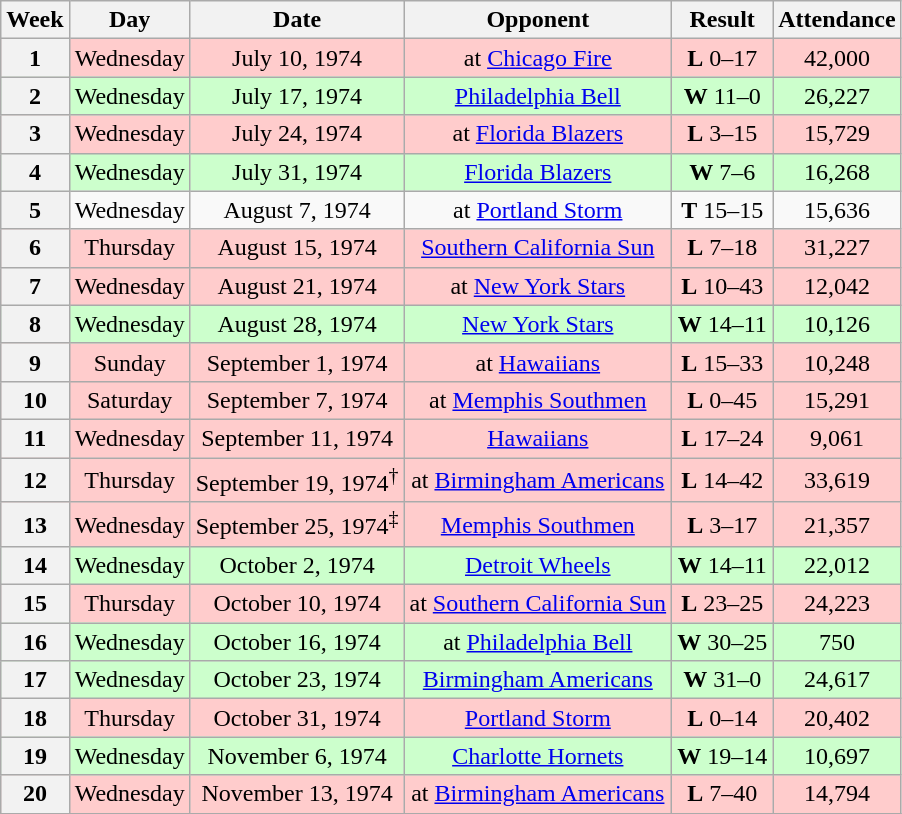<table class="wikitable">
<tr>
<th>Week</th>
<th>Day</th>
<th>Date</th>
<th>Opponent</th>
<th>Result</th>
<th>Attendance</th>
</tr>
<tr --- align="center" bgcolor="#FFCCCC">
<th>1</th>
<td>Wednesday</td>
<td>July 10, 1974</td>
<td>at <a href='#'>Chicago Fire</a></td>
<td><strong>L</strong>  0–17</td>
<td>42,000</td>
</tr>
<tr --- align="center" bgcolor="#CCFFCC">
<th>2</th>
<td>Wednesday</td>
<td>July 17, 1974</td>
<td><a href='#'>Philadelphia Bell</a></td>
<td><strong>W</strong>  11–0</td>
<td>26,227</td>
</tr>
<tr --- align="center" bgcolor="#FFCCCC">
<th>3</th>
<td>Wednesday</td>
<td>July 24, 1974</td>
<td>at <a href='#'>Florida Blazers</a></td>
<td><strong>L</strong>  3–15</td>
<td>15,729</td>
</tr>
<tr --- align="center" bgcolor="#CCFFCC">
<th>4</th>
<td>Wednesday</td>
<td>July 31, 1974</td>
<td><a href='#'>Florida Blazers</a></td>
<td><strong>W</strong>  7–6</td>
<td>16,268</td>
</tr>
<tr --- align="center">
<th>5</th>
<td>Wednesday</td>
<td>August 7, 1974</td>
<td>at <a href='#'>Portland Storm</a></td>
<td><strong>T</strong>  15–15</td>
<td>15,636</td>
</tr>
<tr --- align="center" bgcolor="#FFCCCC">
<th>6</th>
<td>Thursday</td>
<td>August 15, 1974</td>
<td><a href='#'>Southern California Sun</a></td>
<td><strong>L</strong>  7–18</td>
<td>31,227</td>
</tr>
<tr --- align="center" bgcolor="#FFCCCC">
<th>7</th>
<td>Wednesday</td>
<td>August 21, 1974</td>
<td>at <a href='#'>New York Stars</a></td>
<td><strong>L</strong>  10–43</td>
<td>12,042</td>
</tr>
<tr --- align="center" bgcolor="#CCFFCC">
<th>8</th>
<td>Wednesday</td>
<td>August 28, 1974</td>
<td><a href='#'>New York Stars</a></td>
<td><strong>W</strong>  14–11</td>
<td>10,126</td>
</tr>
<tr --- align="center" bgcolor="#FFCCCC">
<th>9</th>
<td>Sunday</td>
<td>September 1, 1974</td>
<td>at <a href='#'>Hawaiians</a></td>
<td><strong>L</strong>  15–33</td>
<td>10,248</td>
</tr>
<tr --- align="center" bgcolor="#FFCCCC">
<th>10</th>
<td>Saturday</td>
<td>September 7, 1974</td>
<td>at <a href='#'>Memphis Southmen</a></td>
<td><strong>L</strong>  0–45</td>
<td>15,291</td>
</tr>
<tr --- align="center" bgcolor="#FFCCCC">
<th>11</th>
<td>Wednesday</td>
<td>September 11, 1974</td>
<td><a href='#'>Hawaiians</a></td>
<td><strong>L</strong>  17–24</td>
<td>9,061</td>
</tr>
<tr --- align="center" bgcolor="#FFCCCC">
<th>12</th>
<td>Thursday</td>
<td>September 19, 1974<sup>†</sup></td>
<td>at <a href='#'>Birmingham Americans</a></td>
<td><strong>L</strong>  14–42</td>
<td>33,619</td>
</tr>
<tr --- align="center" bgcolor="#FFCCCC">
<th>13</th>
<td>Wednesday</td>
<td>September 25, 1974<sup>‡</sup></td>
<td><a href='#'>Memphis Southmen</a></td>
<td><strong>L</strong>  3–17</td>
<td>21,357</td>
</tr>
<tr --- align="center" bgcolor="#CCFFCC">
<th>14</th>
<td>Wednesday</td>
<td>October 2, 1974</td>
<td><a href='#'>Detroit Wheels</a></td>
<td><strong>W</strong>  14–11</td>
<td>22,012</td>
</tr>
<tr --- align="center" bgcolor="#FFCCCC">
<th>15</th>
<td>Thursday</td>
<td>October 10, 1974</td>
<td>at <a href='#'>Southern California Sun</a></td>
<td><strong>L</strong>  23–25</td>
<td>24,223</td>
</tr>
<tr --- align="center" bgcolor="#CCFFCC">
<th>16</th>
<td>Wednesday</td>
<td>October 16, 1974</td>
<td>at <a href='#'>Philadelphia Bell</a></td>
<td><strong>W</strong>  30–25</td>
<td>750</td>
</tr>
<tr --- align="center" bgcolor="#CCFFCC">
<th>17</th>
<td>Wednesday</td>
<td>October 23, 1974</td>
<td><a href='#'>Birmingham Americans</a></td>
<td><strong>W</strong>  31–0</td>
<td>24,617</td>
</tr>
<tr --- align="center" bgcolor="#FFCCCC">
<th>18</th>
<td>Thursday</td>
<td>October 31, 1974</td>
<td><a href='#'>Portland Storm</a></td>
<td><strong>L</strong>  0–14</td>
<td>20,402</td>
</tr>
<tr --- align="center" bgcolor="#CCFFCC">
<th>19</th>
<td>Wednesday</td>
<td>November 6, 1974</td>
<td><a href='#'>Charlotte Hornets</a></td>
<td><strong>W</strong>  19–14</td>
<td>10,697</td>
</tr>
<tr --- align="center" bgcolor="#FFCCCC">
<th>20</th>
<td>Wednesday</td>
<td>November 13, 1974</td>
<td>at <a href='#'>Birmingham Americans</a></td>
<td><strong>L</strong>  7–40</td>
<td>14,794</td>
</tr>
<tr --->
</tr>
</table>
